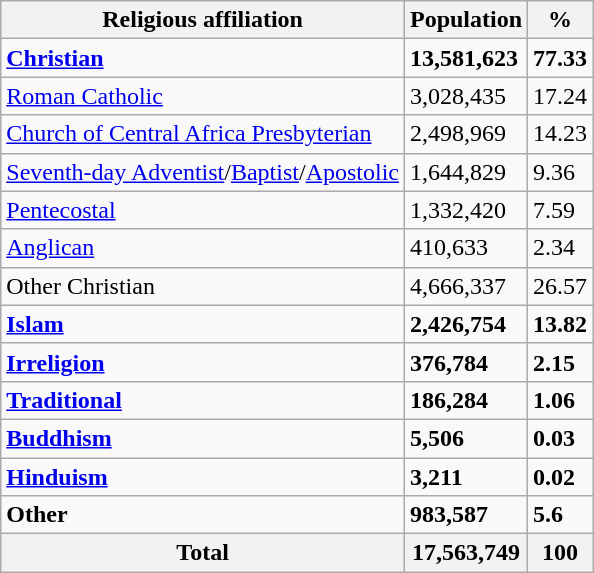<table class=wikitable style="text-align:left;">
<tr>
<th>Religious affiliation</th>
<th>Population</th>
<th>%</th>
</tr>
<tr>
<td><strong><a href='#'>Christian</a></strong></td>
<td><strong>13,581,623</strong></td>
<td><strong>77.33</strong></td>
</tr>
<tr>
<td><a href='#'>Roman Catholic</a></td>
<td>3,028,435</td>
<td>17.24</td>
</tr>
<tr>
<td><a href='#'>Church of Central Africa Presbyterian</a></td>
<td>2,498,969</td>
<td>14.23</td>
</tr>
<tr>
<td><a href='#'>Seventh-day Adventist</a>/<a href='#'>Baptist</a>/<a href='#'>Apostolic</a></td>
<td>1,644,829</td>
<td>9.36</td>
</tr>
<tr>
<td><a href='#'>Pentecostal</a></td>
<td>1,332,420</td>
<td>7.59</td>
</tr>
<tr>
<td><a href='#'>Anglican</a></td>
<td>410,633</td>
<td>2.34</td>
</tr>
<tr>
<td>Other Christian</td>
<td>4,666,337</td>
<td>26.57</td>
</tr>
<tr>
<td><strong><a href='#'>Islam</a></strong></td>
<td><strong>2,426,754</strong></td>
<td><strong>13.82</strong></td>
</tr>
<tr>
<td><strong><a href='#'>Irreligion</a></strong></td>
<td><strong>376,784</strong></td>
<td><strong>2.15</strong></td>
</tr>
<tr>
<td><strong><a href='#'>Traditional</a></strong></td>
<td><strong>186,284</strong></td>
<td><strong>1.06</strong></td>
</tr>
<tr>
<td><strong><a href='#'>Buddhism</a></strong></td>
<td><strong>5,506</strong></td>
<td><strong>0.03</strong></td>
</tr>
<tr>
<td><strong><a href='#'>Hinduism</a></strong></td>
<td><strong>3,211</strong></td>
<td><strong>0.02</strong></td>
</tr>
<tr>
<td><strong>Other</strong></td>
<td><strong>983,587</strong></td>
<td><strong>5.6</strong></td>
</tr>
<tr>
<th>Total</th>
<th>17,563,749</th>
<th>100</th>
</tr>
</table>
